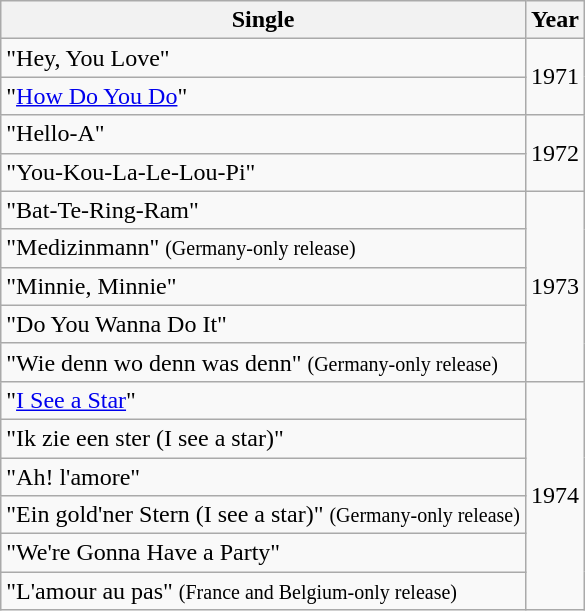<table class="wikitable">
<tr>
<th>Single</th>
<th>Year</th>
</tr>
<tr>
<td>"Hey, You Love"</td>
<td rowspan="2">1971</td>
</tr>
<tr>
<td>"<a href='#'>How Do You Do</a>"</td>
</tr>
<tr>
<td>"Hello-A"</td>
<td rowspan="2">1972</td>
</tr>
<tr>
<td>"You-Kou-La-Le-Lou-Pi"</td>
</tr>
<tr>
<td>"Bat-Te-Ring-Ram"</td>
<td rowspan="5">1973</td>
</tr>
<tr>
<td>"Medizinmann" <small>(Germany-only release)</small></td>
</tr>
<tr>
<td>"Minnie, Minnie"</td>
</tr>
<tr>
<td>"Do You Wanna Do It"</td>
</tr>
<tr>
<td>"Wie denn wo denn was denn" <small>(Germany-only release)</small></td>
</tr>
<tr>
<td>"<a href='#'>I See a Star</a>"</td>
<td rowspan="6">1974</td>
</tr>
<tr>
<td>"Ik zie een ster (I see a star)"</td>
</tr>
<tr>
<td>"Ah! l'amore"</td>
</tr>
<tr>
<td>"Ein gold'ner Stern (I see a star)" <small>(Germany-only release)</small></td>
</tr>
<tr>
<td>"We're Gonna Have a Party"</td>
</tr>
<tr>
<td>"L'amour au pas" <small>(France and Belgium-only release)</small></td>
</tr>
</table>
